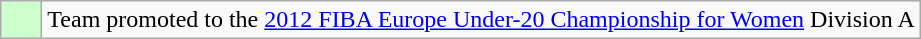<table class="wikitable">
<tr>
<td width=20px bgcolor="#ccffcc"></td>
<td>Team promoted to the <a href='#'>2012 FIBA Europe Under-20 Championship for Women</a> Division A</td>
</tr>
</table>
